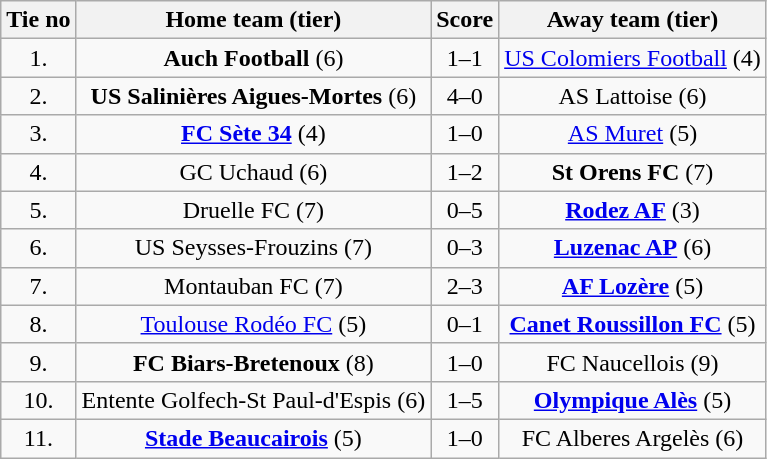<table class="wikitable" style="text-align: center">
<tr>
<th>Tie no</th>
<th>Home team (tier)</th>
<th>Score</th>
<th>Away team (tier)</th>
</tr>
<tr>
<td>1.</td>
<td><strong>Auch Football</strong> (6)</td>
<td>1–1 </td>
<td><a href='#'>US Colomiers Football</a> (4)</td>
</tr>
<tr>
<td>2.</td>
<td><strong>US Salinières Aigues-Mortes</strong> (6)</td>
<td>4–0</td>
<td>AS Lattoise (6)</td>
</tr>
<tr>
<td>3.</td>
<td><strong><a href='#'>FC Sète 34</a></strong> (4)</td>
<td>1–0</td>
<td><a href='#'>AS Muret</a> (5)</td>
</tr>
<tr>
<td>4.</td>
<td>GC Uchaud (6)</td>
<td>1–2 </td>
<td><strong>St Orens FC</strong> (7)</td>
</tr>
<tr>
<td>5.</td>
<td>Druelle FC (7)</td>
<td>0–5</td>
<td><strong><a href='#'>Rodez AF</a></strong> (3)</td>
</tr>
<tr>
<td>6.</td>
<td>US Seysses-Frouzins (7)</td>
<td>0–3</td>
<td><strong><a href='#'>Luzenac AP</a></strong> (6)</td>
</tr>
<tr>
<td>7.</td>
<td>Montauban FC (7)</td>
<td>2–3</td>
<td><strong><a href='#'>AF Lozère</a></strong> (5)</td>
</tr>
<tr>
<td>8.</td>
<td><a href='#'>Toulouse Rodéo FC</a> (5)</td>
<td>0–1 </td>
<td><strong><a href='#'>Canet Roussillon FC</a></strong> (5)</td>
</tr>
<tr>
<td>9.</td>
<td><strong>FC Biars-Bretenoux</strong> (8)</td>
<td>1–0</td>
<td>FC Naucellois (9)</td>
</tr>
<tr>
<td>10.</td>
<td>Entente Golfech-St Paul-d'Espis (6)</td>
<td>1–5</td>
<td><strong><a href='#'>Olympique Alès</a></strong> (5)</td>
</tr>
<tr>
<td>11.</td>
<td><strong><a href='#'>Stade Beaucairois</a></strong> (5)</td>
<td>1–0</td>
<td>FC Alberes Argelès (6)</td>
</tr>
</table>
